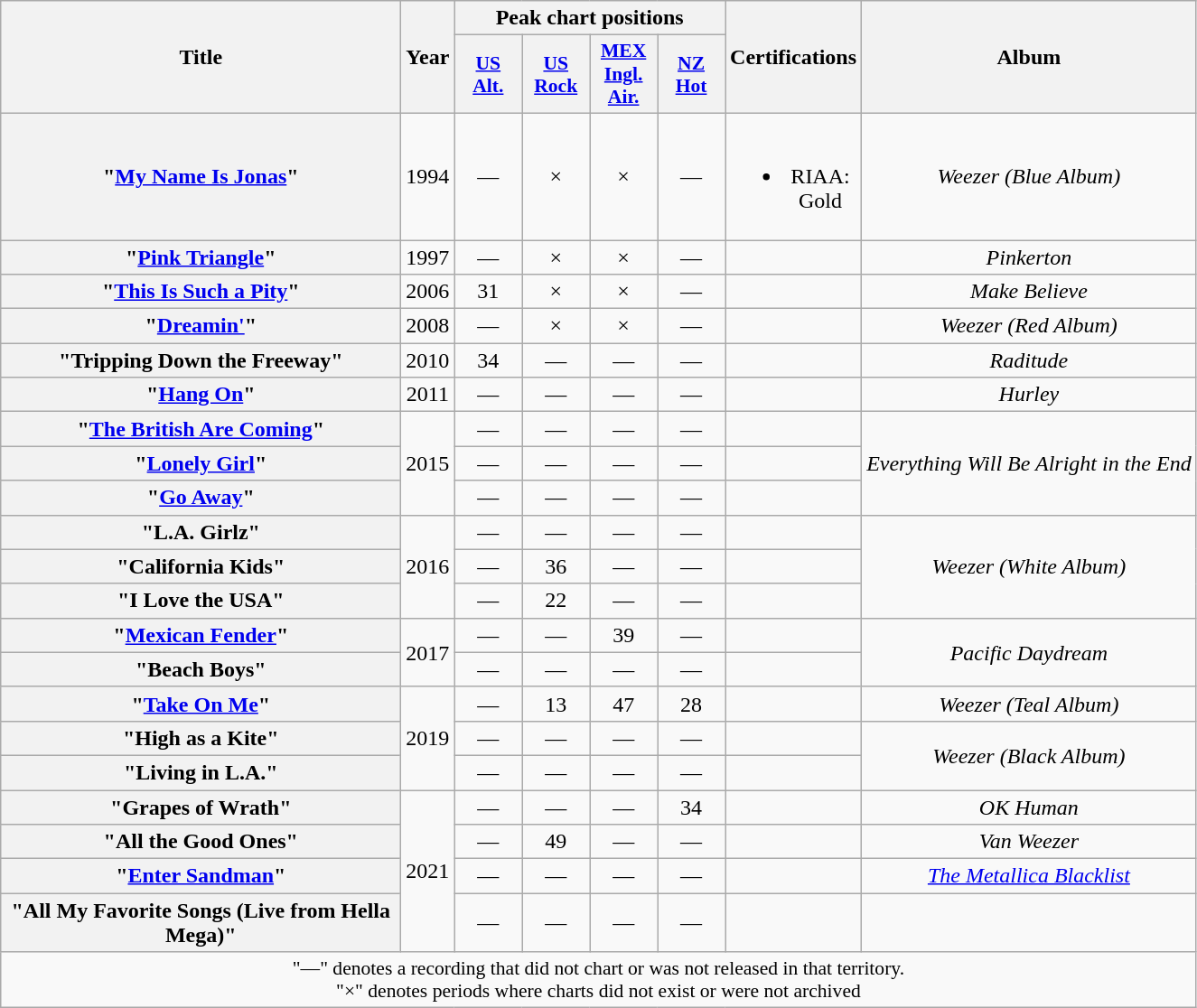<table class="wikitable plainrowheaders" style="text-align:center;">
<tr>
<th scope="col" rowspan="2" style="width:18em;">Title</th>
<th scope="col" rowspan="2" style="width:2em;">Year</th>
<th scope="col" colspan="4">Peak chart positions</th>
<th scope="col" rowspan="2" style="width:2em;">Certifications</th>
<th scope="col" rowspan="2">Album</th>
</tr>
<tr>
<th scope="col" style="width:3em;font-size:90%;"><a href='#'>US<br>Alt.</a><br></th>
<th scope="col" style="width:3em;font-size:90%;"><a href='#'>US<br>Rock</a><br></th>
<th scope="col" style="width:3em;font-size:90%;"><a href='#'>MEX<br>Ingl.<br>Air.</a><br></th>
<th scope="col" style="width:3em;font-size:90%;"><a href='#'>NZ<br>Hot</a><br></th>
</tr>
<tr>
<th scope="row">"<a href='#'>My Name Is Jonas</a>"</th>
<td>1994</td>
<td>—</td>
<td>×</td>
<td>×</td>
<td>—</td>
<td><br><ul><li>RIAA: Gold</li></ul></td>
<td><em>Weezer (Blue Album)</em></td>
</tr>
<tr>
<th scope="row">"<a href='#'>Pink Triangle</a>"</th>
<td>1997</td>
<td>—</td>
<td>×</td>
<td>×</td>
<td>—</td>
<td></td>
<td><em>Pinkerton</em></td>
</tr>
<tr>
<th scope="row">"<a href='#'>This Is Such a Pity</a>"</th>
<td>2006</td>
<td>31</td>
<td>×</td>
<td>×</td>
<td>—</td>
<td></td>
<td><em>Make Believe</em></td>
</tr>
<tr>
<th scope="row">"<a href='#'>Dreamin'</a>"</th>
<td>2008</td>
<td>—</td>
<td>×</td>
<td>×</td>
<td>—</td>
<td></td>
<td><em>Weezer (Red Album)</em></td>
</tr>
<tr>
<th scope="row">"Tripping Down the Freeway"</th>
<td>2010</td>
<td>34</td>
<td>—</td>
<td>—</td>
<td>—</td>
<td></td>
<td><em>Raditude</em></td>
</tr>
<tr>
<th scope="row">"<a href='#'>Hang On</a>"</th>
<td>2011</td>
<td>—</td>
<td>—</td>
<td>—</td>
<td>—</td>
<td></td>
<td><em>Hurley</em></td>
</tr>
<tr>
<th scope="row">"<a href='#'>The British Are Coming</a>"</th>
<td rowspan="3">2015</td>
<td>—</td>
<td>—</td>
<td>—</td>
<td>—</td>
<td></td>
<td rowspan="3"><em>Everything Will Be Alright in the End</em></td>
</tr>
<tr>
<th scope="row">"<a href='#'>Lonely Girl</a>"</th>
<td>—</td>
<td>—</td>
<td>—</td>
<td>—</td>
<td></td>
</tr>
<tr>
<th scope="row">"<a href='#'>Go Away</a>"</th>
<td>—</td>
<td>—</td>
<td>—</td>
<td>—</td>
<td></td>
</tr>
<tr>
<th scope="row">"L.A. Girlz"</th>
<td rowspan="3">2016</td>
<td>—</td>
<td>—</td>
<td>—</td>
<td>—</td>
<td></td>
<td rowspan="3"><em>Weezer (White Album)</em></td>
</tr>
<tr>
<th scope="row">"California Kids"</th>
<td>—</td>
<td>36</td>
<td>—</td>
<td>—</td>
<td></td>
</tr>
<tr>
<th scope="row">"I Love the USA"</th>
<td>—</td>
<td>22</td>
<td>—</td>
<td>—</td>
<td></td>
</tr>
<tr>
<th scope="row">"<a href='#'>Mexican Fender</a>"</th>
<td rowspan="2">2017</td>
<td>—</td>
<td>—</td>
<td>39</td>
<td>—</td>
<td></td>
<td rowspan="2"><em>Pacific Daydream</em></td>
</tr>
<tr>
<th scope="row">"Beach Boys"</th>
<td>—</td>
<td>—</td>
<td>—</td>
<td>—</td>
<td></td>
</tr>
<tr>
<th scope="row">"<a href='#'>Take On Me</a>"</th>
<td rowspan="3">2019</td>
<td>—</td>
<td>13</td>
<td>47</td>
<td>28</td>
<td></td>
<td><em>Weezer (Teal Album)</em></td>
</tr>
<tr>
<th scope="row">"High as a Kite"</th>
<td>—</td>
<td>—</td>
<td>—</td>
<td>—</td>
<td></td>
<td rowspan="2"><em>Weezer (Black Album)</em></td>
</tr>
<tr>
<th scope="row">"Living in L.A."</th>
<td>—</td>
<td>—</td>
<td>—</td>
<td>—</td>
<td></td>
</tr>
<tr>
<th scope="row">"Grapes of Wrath"</th>
<td rowspan="4">2021</td>
<td>—</td>
<td>—</td>
<td>—</td>
<td>34</td>
<td></td>
<td><em>OK Human</em></td>
</tr>
<tr>
<th scope="row">"All the Good Ones"</th>
<td>—</td>
<td>49</td>
<td>—</td>
<td>—</td>
<td></td>
<td><em>Van Weezer</em></td>
</tr>
<tr>
<th scope="row">"<a href='#'>Enter Sandman</a>"</th>
<td>—</td>
<td>—</td>
<td>—</td>
<td>—</td>
<td></td>
<td><em><a href='#'>The Metallica Blacklist</a></em></td>
</tr>
<tr>
<th scope="row">"All My Favorite Songs (Live from Hella Mega)"</th>
<td>—</td>
<td>—</td>
<td>—</td>
<td>—</td>
<td></td>
<td></td>
</tr>
<tr>
<td colspan="15" style="font-size:90%">"—" denotes a recording that did not chart or was not released in that territory.<br>"×" denotes periods where charts did not exist or were not archived</td>
</tr>
</table>
